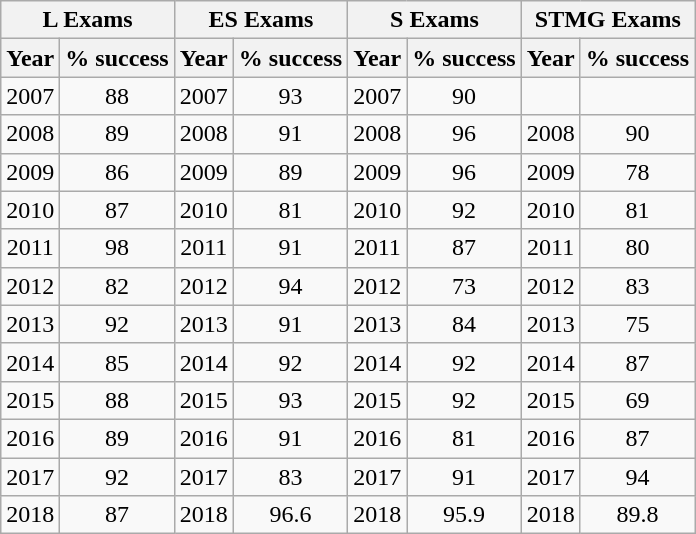<table class="wikitable sortable centre" style="text-align:center">
<tr>
<th scope=col colspan="2">L Exams</th>
<th colspan="2">ES Exams</th>
<th scope=col colspan="2">S Exams</th>
<th scope=col colspan="2">STMG Exams</th>
</tr>
<tr>
<th scope=col>Year</th>
<th scope="col">% success</th>
<th scope="col">Year</th>
<th scope="col">% success</th>
<th scope=col>Year</th>
<th scope="col">% success</th>
<th scope=col>Year</th>
<th scope="col">% success</th>
</tr>
<tr>
<td>2007</td>
<td>88</td>
<td>2007</td>
<td>93</td>
<td>2007</td>
<td>90</td>
<td></td>
<td></td>
</tr>
<tr>
<td>2008</td>
<td>89</td>
<td>2008</td>
<td>91</td>
<td>2008</td>
<td>96</td>
<td>2008</td>
<td>90</td>
</tr>
<tr>
<td>2009</td>
<td>86</td>
<td>2009</td>
<td>89</td>
<td>2009</td>
<td>96</td>
<td>2009</td>
<td>78</td>
</tr>
<tr>
<td>2010</td>
<td>87</td>
<td>2010</td>
<td>81</td>
<td>2010</td>
<td>92</td>
<td>2010</td>
<td>81</td>
</tr>
<tr>
<td>2011</td>
<td>98</td>
<td>2011</td>
<td>91</td>
<td>2011</td>
<td>87</td>
<td>2011</td>
<td>80</td>
</tr>
<tr>
<td>2012</td>
<td>82</td>
<td>2012</td>
<td>94</td>
<td>2012</td>
<td>73</td>
<td>2012</td>
<td>83</td>
</tr>
<tr>
<td>2013</td>
<td>92</td>
<td>2013</td>
<td>91</td>
<td>2013</td>
<td>84</td>
<td>2013</td>
<td>75</td>
</tr>
<tr>
<td>2014</td>
<td>85</td>
<td>2014</td>
<td>92</td>
<td>2014</td>
<td>92</td>
<td>2014</td>
<td>87</td>
</tr>
<tr>
<td>2015</td>
<td>88</td>
<td>2015</td>
<td>93</td>
<td>2015</td>
<td>92</td>
<td>2015</td>
<td>69</td>
</tr>
<tr>
<td>2016</td>
<td>89</td>
<td>2016</td>
<td>91</td>
<td>2016</td>
<td>81</td>
<td>2016</td>
<td>87</td>
</tr>
<tr>
<td>2017</td>
<td>92</td>
<td>2017</td>
<td>83</td>
<td>2017</td>
<td>91</td>
<td>2017</td>
<td>94</td>
</tr>
<tr>
<td>2018</td>
<td>87</td>
<td>2018</td>
<td>96.6</td>
<td>2018</td>
<td>95.9</td>
<td>2018</td>
<td>89.8</td>
</tr>
</table>
